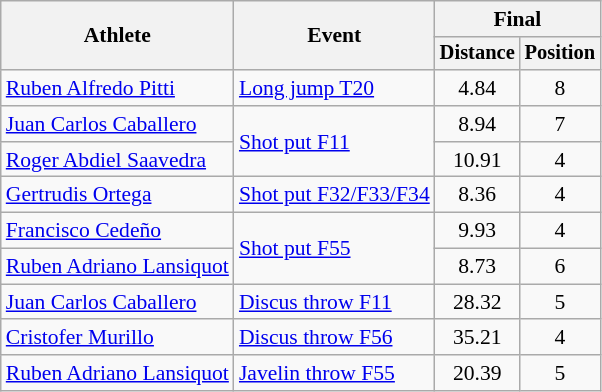<table class=wikitable style="font-size:90%">
<tr>
<th rowspan="2">Athlete</th>
<th rowspan="2">Event</th>
<th colspan="2">Final</th>
</tr>
<tr style="font-size:95%">
<th>Distance</th>
<th>Position</th>
</tr>
<tr align=center>
<td align=left><a href='#'>Ruben Alfredo Pitti</a></td>
<td align=left><a href='#'>Long jump T20</a></td>
<td>4.84</td>
<td>8</td>
</tr>
<tr align=center>
<td align=left><a href='#'>Juan Carlos Caballero</a></td>
<td align=left rowspan=2><a href='#'>Shot put F11</a></td>
<td>8.94</td>
<td>7</td>
</tr>
<tr align=center>
<td align=left><a href='#'>Roger Abdiel Saavedra</a></td>
<td>10.91</td>
<td>4</td>
</tr>
<tr align=center>
<td align=left><a href='#'>Gertrudis Ortega</a></td>
<td align=left><a href='#'>Shot put F32/F33/F34</a></td>
<td>8.36</td>
<td>4</td>
</tr>
<tr align=center>
<td align=left><a href='#'>Francisco Cedeño</a></td>
<td align=left rowspan=2><a href='#'>Shot put F55</a></td>
<td>9.93</td>
<td>4</td>
</tr>
<tr align=center>
<td align=left><a href='#'>Ruben Adriano Lansiquot</a></td>
<td>8.73</td>
<td>6</td>
</tr>
<tr align=center>
<td align=left><a href='#'>Juan Carlos Caballero</a></td>
<td align=left><a href='#'>Discus throw F11</a></td>
<td>28.32</td>
<td>5</td>
</tr>
<tr align=center>
<td align=left><a href='#'>Cristofer Murillo</a></td>
<td align=left><a href='#'>Discus throw F56</a></td>
<td>35.21</td>
<td>4</td>
</tr>
<tr align=center>
<td align=left><a href='#'>Ruben Adriano Lansiquot</a></td>
<td align=left><a href='#'>Javelin throw F55</a></td>
<td>20.39</td>
<td>5</td>
</tr>
</table>
